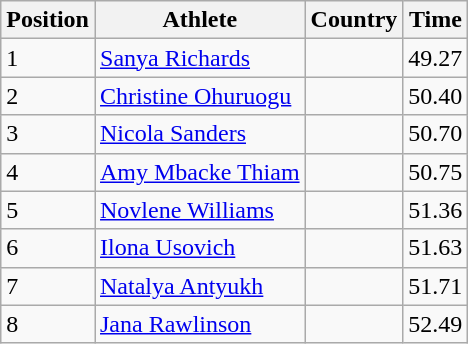<table class="wikitable">
<tr>
<th>Position</th>
<th>Athlete</th>
<th>Country</th>
<th>Time</th>
</tr>
<tr>
<td>1</td>
<td><a href='#'>Sanya Richards</a></td>
<td></td>
<td>49.27</td>
</tr>
<tr>
<td>2</td>
<td><a href='#'>Christine Ohuruogu</a></td>
<td></td>
<td>50.40</td>
</tr>
<tr>
<td>3</td>
<td><a href='#'>Nicola Sanders</a></td>
<td></td>
<td>50.70</td>
</tr>
<tr>
<td>4</td>
<td><a href='#'>Amy Mbacke Thiam</a></td>
<td></td>
<td>50.75</td>
</tr>
<tr>
<td>5</td>
<td><a href='#'>Novlene Williams</a></td>
<td></td>
<td>51.36</td>
</tr>
<tr>
<td>6</td>
<td><a href='#'>Ilona Usovich</a></td>
<td></td>
<td>51.63</td>
</tr>
<tr>
<td>7</td>
<td><a href='#'>Natalya Antyukh</a></td>
<td></td>
<td>51.71</td>
</tr>
<tr>
<td>8</td>
<td><a href='#'>Jana Rawlinson</a></td>
<td></td>
<td>52.49</td>
</tr>
</table>
